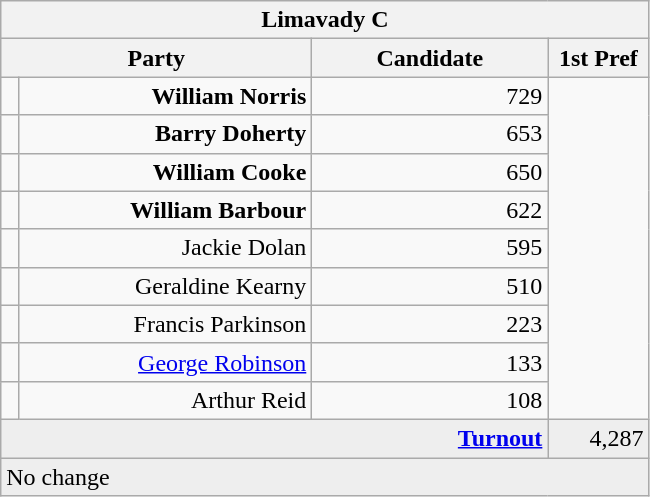<table class="wikitable">
<tr>
<th colspan="4" align="center">Limavady C</th>
</tr>
<tr>
<th colspan="2" align="center" width=200>Party</th>
<th width=150>Candidate</th>
<th width=60>1st Pref</th>
</tr>
<tr>
<td></td>
<td align="right"><strong>William Norris</strong></td>
<td align="right">729</td>
</tr>
<tr>
<td></td>
<td align="right"><strong>Barry Doherty</strong></td>
<td align="right">653</td>
</tr>
<tr>
<td></td>
<td align="right"><strong>William Cooke</strong></td>
<td align="right">650</td>
</tr>
<tr>
<td></td>
<td align="right"><strong>William Barbour</strong></td>
<td align="right">622</td>
</tr>
<tr>
<td></td>
<td align="right">Jackie Dolan</td>
<td align="right">595</td>
</tr>
<tr>
<td></td>
<td align="right">Geraldine Kearny</td>
<td align="right">510</td>
</tr>
<tr>
<td></td>
<td align="right">Francis Parkinson</td>
<td align="right">223</td>
</tr>
<tr>
<td></td>
<td align="right"><a href='#'>George Robinson</a></td>
<td align="right">133</td>
</tr>
<tr>
<td></td>
<td align="right">Arthur Reid</td>
<td align="right">108</td>
</tr>
<tr bgcolor="EEEEEE">
<td colspan=3 align="right"><strong><a href='#'>Turnout</a></strong></td>
<td align="right">4,287</td>
</tr>
<tr>
<td colspan=4 bgcolor="EEEEEE">No change</td>
</tr>
</table>
